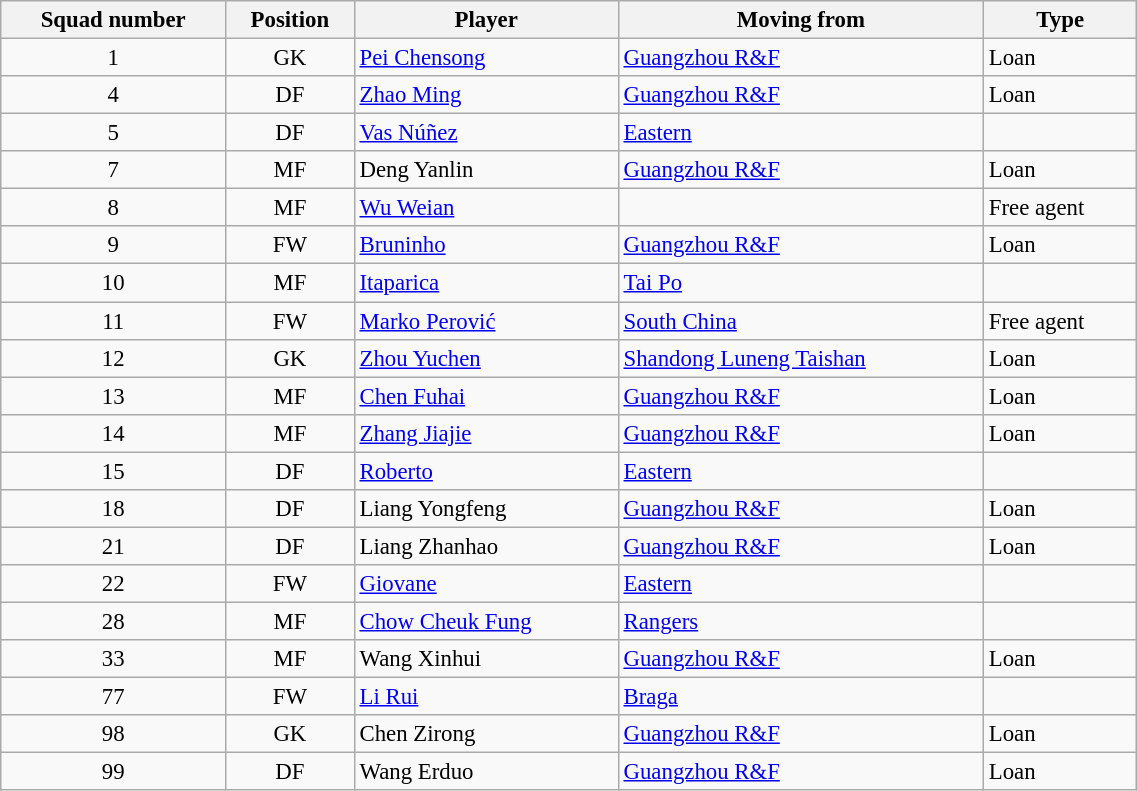<table class="wikitable sortable" style="width:60%; text-align:left; font-size:95%;">
<tr>
<th>Squad number</th>
<th>Position</th>
<th>Player</th>
<th>Moving from</th>
<th>Type</th>
</tr>
<tr>
<td align=center>1</td>
<td align=center>GK</td>
<td align=left> <a href='#'>Pei Chensong</a></td>
<td align=left> <a href='#'>Guangzhou R&F</a></td>
<td align=left>Loan</td>
</tr>
<tr>
<td align=center>4</td>
<td align=center>DF</td>
<td align=left> <a href='#'>Zhao Ming</a></td>
<td align=left> <a href='#'>Guangzhou R&F</a></td>
<td align=left>Loan</td>
</tr>
<tr>
<td align=center>5</td>
<td align=center>DF</td>
<td align=left> <a href='#'>Vas Núñez</a></td>
<td align=left> <a href='#'>Eastern</a></td>
<td align=left></td>
</tr>
<tr>
<td align=center>7</td>
<td align=center>MF</td>
<td align=left> Deng Yanlin</td>
<td align=left> <a href='#'>Guangzhou R&F</a></td>
<td align=left>Loan</td>
</tr>
<tr>
<td align=center>8</td>
<td align=center>MF</td>
<td align=left> <a href='#'>Wu Weian</a></td>
<td align=left></td>
<td align=left>Free agent</td>
</tr>
<tr>
<td align=center>9</td>
<td align=center>FW</td>
<td align=left> <a href='#'>Bruninho</a></td>
<td align=left> <a href='#'>Guangzhou R&F</a></td>
<td align=left>Loan</td>
</tr>
<tr>
<td align=center>10</td>
<td align=center>MF</td>
<td align=left> <a href='#'>Itaparica</a></td>
<td align=left> <a href='#'>Tai Po</a></td>
<td align=left></td>
</tr>
<tr>
<td align=center>11</td>
<td align=center>FW</td>
<td align=left> <a href='#'>Marko Perović</a></td>
<td align=left> <a href='#'>South China</a></td>
<td align=left>Free agent</td>
</tr>
<tr>
<td align=center>12</td>
<td align=center>GK</td>
<td align=left> <a href='#'>Zhou Yuchen</a></td>
<td align=left> <a href='#'>Shandong Luneng Taishan</a></td>
<td align=left>Loan</td>
</tr>
<tr>
<td align=center>13</td>
<td align=center>MF</td>
<td align=left> <a href='#'>Chen Fuhai</a></td>
<td align=left> <a href='#'>Guangzhou R&F</a></td>
<td align=left>Loan</td>
</tr>
<tr>
<td align=center>14</td>
<td align=center>MF</td>
<td align=left> <a href='#'>Zhang Jiajie</a></td>
<td align=left> <a href='#'>Guangzhou R&F</a></td>
<td align=left>Loan</td>
</tr>
<tr>
<td align=center>15</td>
<td align=center>DF</td>
<td align=left> <a href='#'>Roberto</a></td>
<td align=left> <a href='#'>Eastern</a></td>
<td align=left></td>
</tr>
<tr>
<td align=center>18</td>
<td align=center>DF</td>
<td align=left> Liang Yongfeng</td>
<td align=left> <a href='#'>Guangzhou R&F</a></td>
<td align=left>Loan</td>
</tr>
<tr>
<td align=center>21</td>
<td align=center>DF</td>
<td align=left> Liang Zhanhao</td>
<td align=left> <a href='#'>Guangzhou R&F</a></td>
<td align=left>Loan</td>
</tr>
<tr>
<td align=center>22</td>
<td align=center>FW</td>
<td align=left> <a href='#'>Giovane</a></td>
<td align=left> <a href='#'>Eastern</a></td>
<td align=left></td>
</tr>
<tr>
<td align=center>28</td>
<td align=center>MF</td>
<td align=left> <a href='#'>Chow Cheuk Fung</a></td>
<td align=left> <a href='#'>Rangers</a></td>
<td align=left></td>
</tr>
<tr>
<td align=center>33</td>
<td align=center>MF</td>
<td align=left> Wang Xinhui</td>
<td align=left> <a href='#'>Guangzhou R&F</a></td>
<td align=left>Loan</td>
</tr>
<tr>
<td align=center>77</td>
<td align=center>FW</td>
<td align=left> <a href='#'>Li Rui</a></td>
<td align=left> <a href='#'>Braga</a></td>
<td align=left></td>
</tr>
<tr>
<td align=center>98</td>
<td align=center>GK</td>
<td align=left> Chen Zirong</td>
<td align=left> <a href='#'>Guangzhou R&F</a></td>
<td align=left>Loan</td>
</tr>
<tr>
<td align=center>99</td>
<td align=center>DF</td>
<td align=left> Wang Erduo</td>
<td align=left> <a href='#'>Guangzhou R&F</a></td>
<td align=left>Loan</td>
</tr>
</table>
